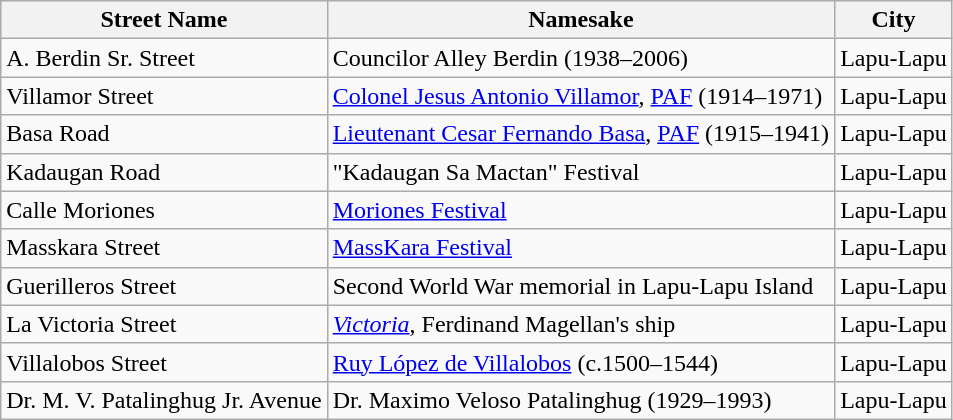<table class="wikitable sortable">
<tr>
<th>Street Name</th>
<th>Namesake</th>
<th>City</th>
</tr>
<tr>
<td data-sort-value="Berdin, Alley">A. Berdin Sr. Street</td>
<td>Councilor Alley Berdin (1938–2006)</td>
<td>Lapu-Lapu</td>
</tr>
<tr>
<td>Villamor Street</td>
<td><a href='#'>Colonel Jesus Antonio Villamor</a>, <a href='#'>PAF</a> (1914–1971)</td>
<td>Lapu-Lapu</td>
</tr>
<tr>
<td>Basa Road</td>
<td><a href='#'>Lieutenant Cesar Fernando Basa</a>, <a href='#'>PAF</a> (1915–1941)</td>
<td>Lapu-Lapu</td>
</tr>
<tr>
<td>Kadaugan Road</td>
<td>"Kadaugan Sa Mactan" Festival</td>
<td>Lapu-Lapu</td>
</tr>
<tr>
<td>Calle Moriones</td>
<td><a href='#'>Moriones Festival</a></td>
<td>Lapu-Lapu</td>
</tr>
<tr>
<td>Masskara Street</td>
<td><a href='#'>MassKara Festival</a></td>
<td>Lapu-Lapu</td>
</tr>
<tr>
<td>Guerilleros Street</td>
<td>Second World War memorial in Lapu-Lapu Island</td>
<td>Lapu-Lapu</td>
</tr>
<tr>
<td data-sort-value="Victoria">La Victoria Street</td>
<td><em><a href='#'>Victoria</a></em>, Ferdinand Magellan's ship</td>
<td>Lapu-Lapu</td>
</tr>
<tr>
<td>Villalobos Street</td>
<td><a href='#'>Ruy López de Villalobos</a> (c.1500–1544)</td>
<td>Lapu-Lapu</td>
</tr>
<tr>
<td data-sort-value="Patalinghug, Maximo">Dr. M. V. Patalinghug Jr. Avenue</td>
<td>Dr. Maximo Veloso Patalinghug (1929–1993)</td>
<td>Lapu-Lapu</td>
</tr>
</table>
